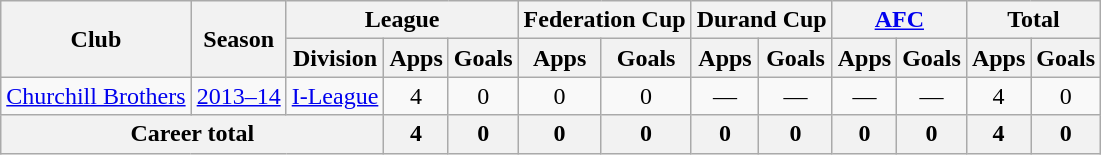<table class="wikitable" style="text-align: center;">
<tr>
<th rowspan="2">Club</th>
<th rowspan="2">Season</th>
<th colspan="3">League</th>
<th colspan="2">Federation Cup</th>
<th colspan="2">Durand Cup</th>
<th colspan="2"><a href='#'>AFC</a></th>
<th colspan="2">Total</th>
</tr>
<tr>
<th>Division</th>
<th>Apps</th>
<th>Goals</th>
<th>Apps</th>
<th>Goals</th>
<th>Apps</th>
<th>Goals</th>
<th>Apps</th>
<th>Goals</th>
<th>Apps</th>
<th>Goals</th>
</tr>
<tr>
<td><a href='#'>Churchill Brothers</a></td>
<td><a href='#'>2013–14</a></td>
<td><a href='#'>I-League</a></td>
<td>4</td>
<td>0</td>
<td>0</td>
<td>0</td>
<td>—</td>
<td>—</td>
<td>—</td>
<td>—</td>
<td>4</td>
<td>0</td>
</tr>
<tr>
<th colspan="3">Career total</th>
<th>4</th>
<th>0</th>
<th>0</th>
<th>0</th>
<th>0</th>
<th>0</th>
<th>0</th>
<th>0</th>
<th>4</th>
<th>0</th>
</tr>
</table>
